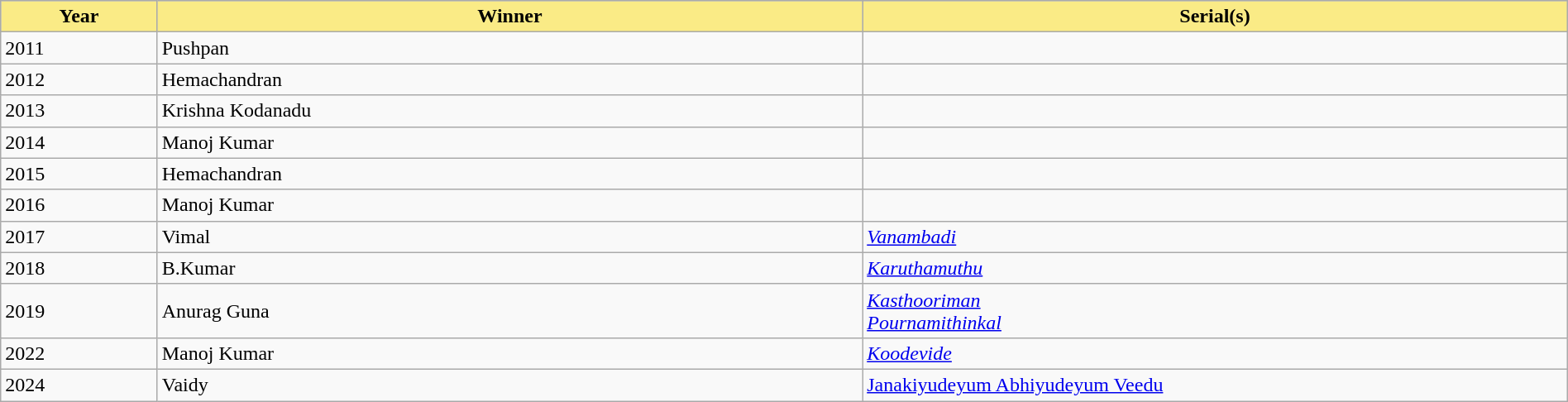<table class="wikitable" style="width:100%">
<tr bgcolor="#bebebe">
<th width="10%" style="background:#FAEB86">Year</th>
<th width="45%" style="background:#FAEB86">Winner</th>
<th width="45%" style="background:#FAEB86">Serial(s)</th>
</tr>
<tr>
<td>2011</td>
<td>Pushpan</td>
<td></td>
</tr>
<tr>
<td>2012</td>
<td>Hemachandran</td>
<td></td>
</tr>
<tr>
<td>2013</td>
<td>Krishna Kodanadu</td>
<td></td>
</tr>
<tr>
<td>2014</td>
<td>Manoj Kumar</td>
<td></td>
</tr>
<tr>
<td>2015</td>
<td>Hemachandran</td>
<td></td>
</tr>
<tr>
<td>2016</td>
<td>Manoj Kumar</td>
<td></td>
</tr>
<tr>
<td>2017</td>
<td>Vimal</td>
<td><em><a href='#'>Vanambadi</a></em></td>
</tr>
<tr>
<td>2018</td>
<td>B.Kumar</td>
<td><em><a href='#'>Karuthamuthu</a></em></td>
</tr>
<tr>
<td>2019</td>
<td>Anurag Guna</td>
<td><em><a href='#'>Kasthooriman</a></em><br><em><a href='#'>Pournamithinkal</a></em></td>
</tr>
<tr>
<td>2022</td>
<td>Manoj Kumar</td>
<td><em><a href='#'>Koodevide</a></em></td>
</tr>
<tr>
<td>2024</td>
<td>Vaidy</td>
<td><a href='#'>Janakiyudeyum Abhiyudeyum Veedu</a></td>
</tr>
</table>
